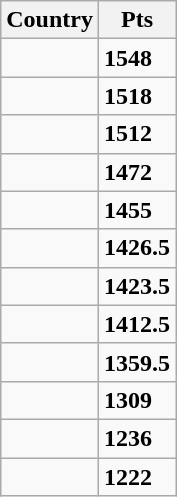<table class="wikitable" style="display:inline-table;">
<tr>
<th>Country</th>
<th>Pts</th>
</tr>
<tr>
<td></td>
<td><strong>1548</strong></td>
</tr>
<tr>
<td></td>
<td><strong>1518</strong></td>
</tr>
<tr>
<td></td>
<td><strong>1512</strong></td>
</tr>
<tr>
<td></td>
<td><strong>1472</strong></td>
</tr>
<tr>
<td></td>
<td><strong>1455</strong></td>
</tr>
<tr>
<td></td>
<td><strong>1426.5</strong></td>
</tr>
<tr>
<td></td>
<td><strong>1423.5</strong></td>
</tr>
<tr>
<td></td>
<td><strong>1412.5</strong></td>
</tr>
<tr>
<td></td>
<td><strong>1359.5</strong></td>
</tr>
<tr>
<td></td>
<td><strong>1309</strong></td>
</tr>
<tr>
<td></td>
<td><strong>1236</strong></td>
</tr>
<tr>
<td></td>
<td><strong>1222</strong></td>
</tr>
</table>
